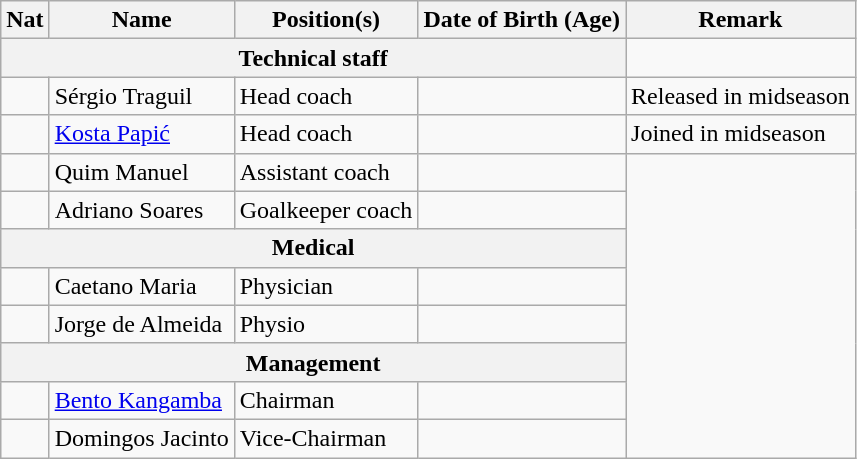<table class="wikitable ve-ce-branchNode ve-ce-tableNode">
<tr>
<th>Nat</th>
<th>Name</th>
<th>Position(s)</th>
<th>Date of Birth (Age)</th>
<th>Remark</th>
</tr>
<tr>
<th colspan="4">Technical staff</th>
</tr>
<tr>
<td></td>
<td>Sérgio Traguil</td>
<td>Head coach</td>
<td></td>
<td>Released in midseason</td>
</tr>
<tr>
<td></td>
<td><a href='#'>Kosta Papić</a></td>
<td>Head coach</td>
<td></td>
<td>Joined in midseason</td>
</tr>
<tr>
<td></td>
<td>Quim Manuel</td>
<td>Assistant coach</td>
<td></td>
</tr>
<tr>
<td></td>
<td>Adriano Soares</td>
<td>Goalkeeper coach</td>
<td></td>
</tr>
<tr>
<th colspan="4">Medical</th>
</tr>
<tr>
<td></td>
<td>Caetano Maria</td>
<td>Physician</td>
<td></td>
</tr>
<tr>
<td></td>
<td>Jorge de Almeida</td>
<td>Physio</td>
<td></td>
</tr>
<tr>
<th colspan="4">Management</th>
</tr>
<tr>
<td></td>
<td><a href='#'>Bento Kangamba</a></td>
<td>Chairman</td>
<td></td>
</tr>
<tr>
<td></td>
<td>Domingos Jacinto</td>
<td>Vice-Chairman</td>
<td></td>
</tr>
</table>
